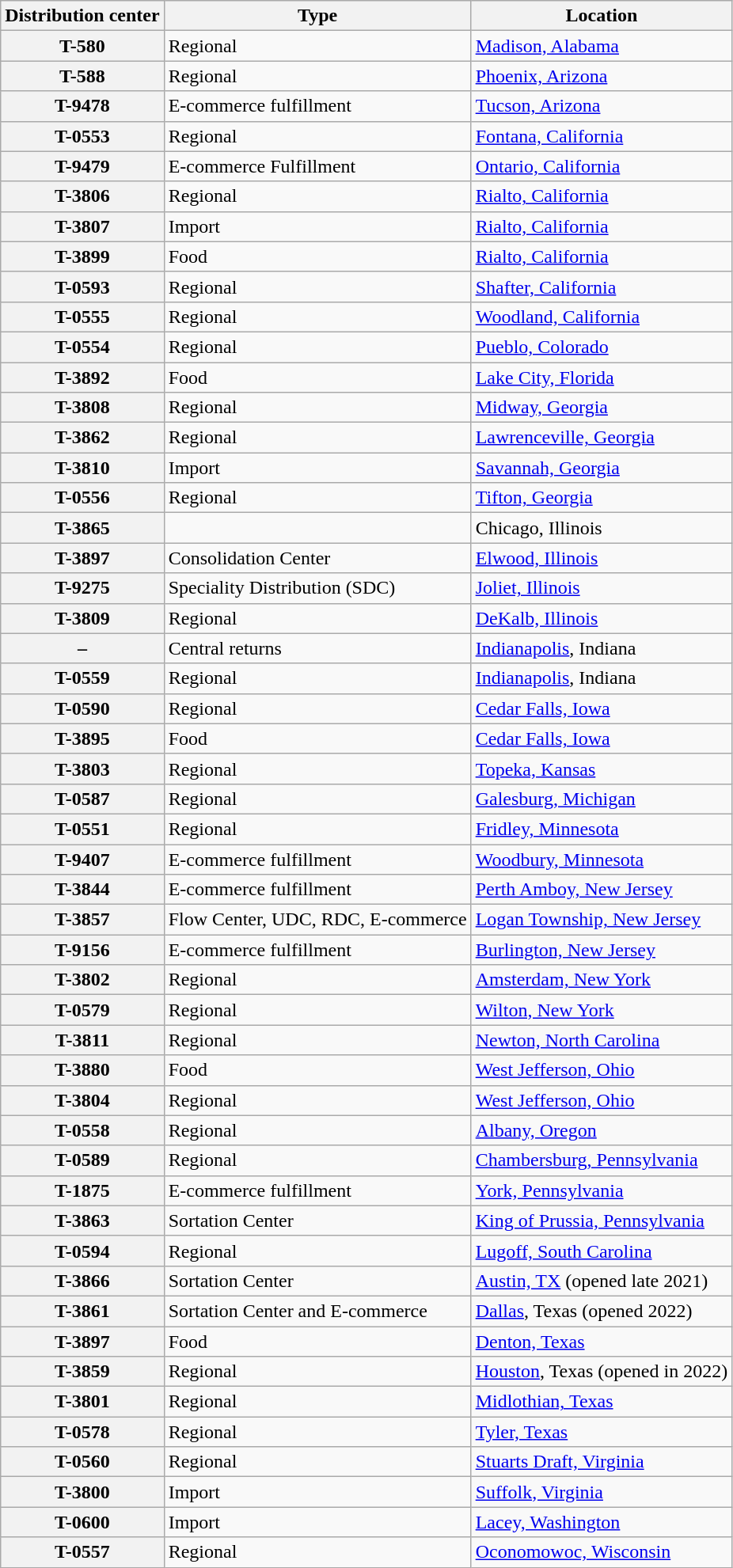<table class="wikitable">
<tr>
<th>Distribution center</th>
<th style=max-width:8em;>Type</th>
<th style=max-width:8em;>Location</th>
</tr>
<tr>
<th>T-580</th>
<td>Regional</td>
<td><a href='#'>Madison, Alabama</a></td>
</tr>
<tr>
<th>T-588</th>
<td>Regional</td>
<td><a href='#'>Phoenix, Arizona</a></td>
</tr>
<tr>
<th>T-9478</th>
<td>E-commerce fulfillment</td>
<td><a href='#'>Tucson, Arizona</a></td>
</tr>
<tr>
<th>T-0553</th>
<td>Regional</td>
<td><a href='#'>Fontana, California</a></td>
</tr>
<tr>
<th>T-9479</th>
<td>E-commerce Fulfillment</td>
<td><a href='#'>Ontario, California</a></td>
</tr>
<tr>
<th>T-3806</th>
<td>Regional</td>
<td><a href='#'>Rialto, California</a></td>
</tr>
<tr>
<th>T-3807</th>
<td>Import</td>
<td><a href='#'>Rialto, California</a></td>
</tr>
<tr>
<th>T-3899</th>
<td>Food</td>
<td><a href='#'>Rialto, California</a></td>
</tr>
<tr>
<th>T-0593</th>
<td>Regional</td>
<td><a href='#'>Shafter, California</a></td>
</tr>
<tr>
<th>T-0555</th>
<td>Regional</td>
<td><a href='#'>Woodland, California</a></td>
</tr>
<tr>
<th>T-0554</th>
<td>Regional</td>
<td><a href='#'>Pueblo, Colorado</a></td>
</tr>
<tr>
<th>T-3892</th>
<td>Food</td>
<td><a href='#'>Lake City, Florida</a></td>
</tr>
<tr>
<th>T-3808</th>
<td>Regional</td>
<td><a href='#'>Midway, Georgia</a></td>
</tr>
<tr>
<th>T-3862</th>
<td>Regional</td>
<td><a href='#'>Lawrenceville, Georgia</a></td>
</tr>
<tr>
<th>T-3810</th>
<td>Import</td>
<td><a href='#'>Savannah, Georgia</a></td>
</tr>
<tr>
<th>T-0556</th>
<td>Regional</td>
<td><a href='#'>Tifton, Georgia</a></td>
</tr>
<tr>
<th>T-3865</th>
<td></td>
<td>Chicago, Illinois</td>
</tr>
<tr>
<th>T-3897</th>
<td>Consolidation Center</td>
<td><a href='#'>Elwood, Illinois</a></td>
</tr>
<tr>
<th>T-9275</th>
<td>Speciality Distribution (SDC)</td>
<td><a href='#'>Joliet, Illinois</a></td>
</tr>
<tr>
<th>T-3809</th>
<td>Regional</td>
<td><a href='#'>DeKalb, Illinois</a></td>
</tr>
<tr>
<th>–</th>
<td>Central returns</td>
<td><a href='#'>Indianapolis</a>, Indiana</td>
</tr>
<tr>
<th>T-0559</th>
<td>Regional</td>
<td><a href='#'>Indianapolis</a>, Indiana</td>
</tr>
<tr>
<th>T-0590</th>
<td>Regional</td>
<td><a href='#'>Cedar Falls, Iowa</a></td>
</tr>
<tr>
<th>T-3895</th>
<td>Food</td>
<td><a href='#'>Cedar Falls, Iowa</a></td>
</tr>
<tr>
<th>T-3803</th>
<td>Regional</td>
<td><a href='#'>Topeka, Kansas</a></td>
</tr>
<tr>
<th>T-0587</th>
<td>Regional</td>
<td><a href='#'>Galesburg, Michigan</a></td>
</tr>
<tr>
<th>T-0551</th>
<td>Regional</td>
<td><a href='#'>Fridley, Minnesota</a></td>
</tr>
<tr>
<th>T-9407</th>
<td>E-commerce fulfillment</td>
<td><a href='#'>Woodbury, Minnesota</a></td>
</tr>
<tr>
<th>T-3844</th>
<td>E-commerce fulfillment</td>
<td><a href='#'>Perth Amboy, New Jersey</a></td>
</tr>
<tr>
<th>T-3857</th>
<td>Flow Center, UDC, RDC, E-commerce</td>
<td><a href='#'>Logan Township, New Jersey</a></td>
</tr>
<tr>
<th>T-9156</th>
<td>E-commerce fulfillment</td>
<td><a href='#'>Burlington, New Jersey</a></td>
</tr>
<tr>
<th>T-3802</th>
<td>Regional</td>
<td><a href='#'>Amsterdam, New York</a></td>
</tr>
<tr>
<th>T-0579</th>
<td>Regional</td>
<td><a href='#'>Wilton, New York</a></td>
</tr>
<tr>
<th>T-3811</th>
<td>Regional</td>
<td><a href='#'>Newton, North Carolina</a></td>
</tr>
<tr>
<th>T-3880</th>
<td>Food</td>
<td><a href='#'>West Jefferson, Ohio</a></td>
</tr>
<tr>
<th>T-3804</th>
<td>Regional</td>
<td><a href='#'>West Jefferson, Ohio</a></td>
</tr>
<tr>
<th>T-0558</th>
<td>Regional</td>
<td><a href='#'>Albany, Oregon</a></td>
</tr>
<tr>
<th>T-0589</th>
<td>Regional</td>
<td><a href='#'>Chambersburg, Pennsylvania</a></td>
</tr>
<tr>
<th>T-1875</th>
<td>E-commerce fulfillment</td>
<td><a href='#'>York, Pennsylvania</a></td>
</tr>
<tr>
<th>T-3863</th>
<td>Sortation Center</td>
<td><a href='#'>King of Prussia, Pennsylvania</a></td>
</tr>
<tr>
<th>T-0594</th>
<td>Regional</td>
<td><a href='#'>Lugoff, South Carolina</a></td>
</tr>
<tr>
<th>T-3866</th>
<td>Sortation Center</td>
<td><a href='#'>Austin, TX</a> (opened late 2021)</td>
</tr>
<tr>
<th>T-3861</th>
<td>Sortation Center and E-commerce</td>
<td><a href='#'>Dallas</a>, Texas (opened 2022)</td>
</tr>
<tr>
<th>T-3897</th>
<td>Food</td>
<td><a href='#'>Denton, Texas</a></td>
</tr>
<tr>
<th>T-3859</th>
<td>Regional</td>
<td><a href='#'>Houston</a>, Texas (opened in 2022)</td>
</tr>
<tr>
<th>T-3801</th>
<td>Regional</td>
<td><a href='#'>Midlothian, Texas</a></td>
</tr>
<tr>
<th>T-0578</th>
<td>Regional</td>
<td><a href='#'>Tyler, Texas</a></td>
</tr>
<tr>
<th>T-0560</th>
<td>Regional</td>
<td><a href='#'>Stuarts Draft, Virginia</a></td>
</tr>
<tr>
<th>T-3800</th>
<td>Import</td>
<td><a href='#'>Suffolk, Virginia</a></td>
</tr>
<tr>
<th>T-0600</th>
<td>Import</td>
<td><a href='#'>Lacey, Washington</a></td>
</tr>
<tr>
<th>T-0557</th>
<td>Regional</td>
<td><a href='#'>Oconomowoc, Wisconsin</a></td>
</tr>
</table>
